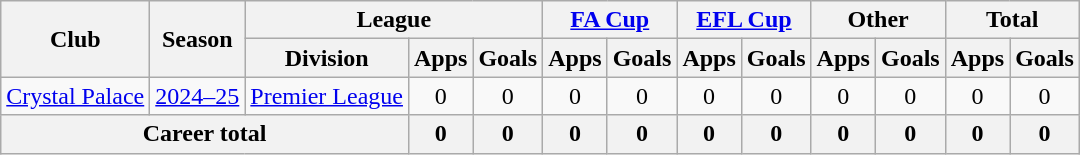<table class="wikitable" style="text-align: center;">
<tr>
<th rowspan="2">Club</th>
<th rowspan="2">Season</th>
<th colspan="3">League</th>
<th colspan="2"><a href='#'>FA Cup</a></th>
<th colspan="2"><a href='#'>EFL Cup</a></th>
<th colspan="2">Other</th>
<th colspan="2">Total</th>
</tr>
<tr>
<th>Division</th>
<th>Apps</th>
<th>Goals</th>
<th>Apps</th>
<th>Goals</th>
<th>Apps</th>
<th>Goals</th>
<th>Apps</th>
<th>Goals</th>
<th>Apps</th>
<th>Goals</th>
</tr>
<tr>
<td><a href='#'>Crystal Palace</a></td>
<td><a href='#'>2024–25</a></td>
<td><a href='#'>Premier League</a></td>
<td>0</td>
<td>0</td>
<td>0</td>
<td>0</td>
<td>0</td>
<td>0</td>
<td>0</td>
<td>0</td>
<td>0</td>
<td>0</td>
</tr>
<tr>
<th colspan="3">Career total</th>
<th>0</th>
<th>0</th>
<th>0</th>
<th>0</th>
<th>0</th>
<th>0</th>
<th>0</th>
<th>0</th>
<th>0</th>
<th>0</th>
</tr>
</table>
